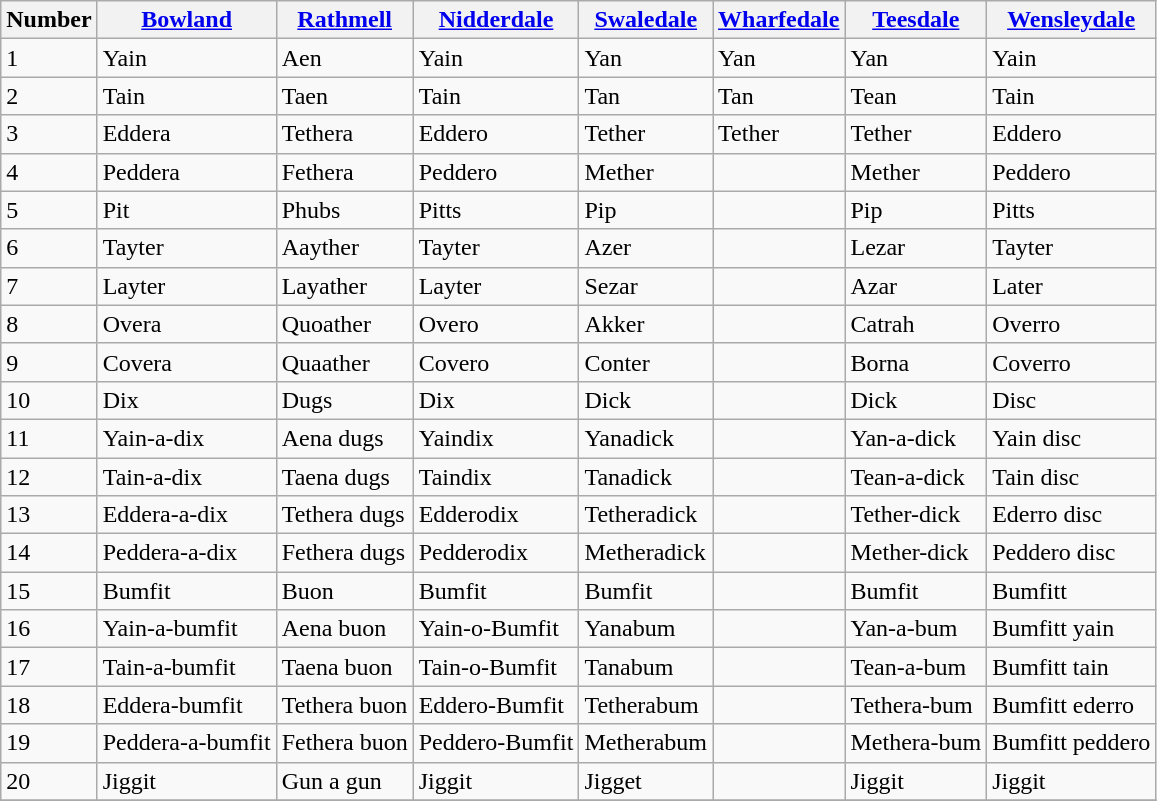<table class="wikitable">
<tr>
<th>Number</th>
<th><a href='#'>Bowland</a></th>
<th><a href='#'>Rathmell</a></th>
<th><a href='#'>Nidderdale</a></th>
<th><a href='#'>Swaledale</a></th>
<th><a href='#'>Wharfedale</a></th>
<th><a href='#'>Teesdale</a></th>
<th><a href='#'>Wensleydale</a></th>
</tr>
<tr>
<td>1</td>
<td>Yain</td>
<td>Aen</td>
<td>Yain</td>
<td>Yan</td>
<td>Yan</td>
<td>Yan</td>
<td>Yain</td>
</tr>
<tr>
<td>2</td>
<td>Tain</td>
<td>Taen</td>
<td>Tain</td>
<td>Tan</td>
<td>Tan</td>
<td>Tean</td>
<td>Tain</td>
</tr>
<tr>
<td>3</td>
<td>Eddera</td>
<td>Tethera</td>
<td>Eddero</td>
<td>Tether</td>
<td>Tether</td>
<td>Tether</td>
<td>Eddero</td>
</tr>
<tr>
<td>4</td>
<td>Peddera</td>
<td>Fethera</td>
<td>Peddero</td>
<td>Mether</td>
<td></td>
<td>Mether</td>
<td>Peddero</td>
</tr>
<tr>
<td>5</td>
<td>Pit</td>
<td>Phubs</td>
<td>Pitts</td>
<td>Pip</td>
<td></td>
<td>Pip</td>
<td>Pitts</td>
</tr>
<tr>
<td>6</td>
<td>Tayter</td>
<td>Aayther</td>
<td>Tayter</td>
<td>Azer</td>
<td></td>
<td>Lezar</td>
<td>Tayter</td>
</tr>
<tr>
<td>7</td>
<td>Layter</td>
<td>Layather</td>
<td>Layter</td>
<td>Sezar</td>
<td></td>
<td>Azar</td>
<td>Later</td>
</tr>
<tr>
<td>8</td>
<td>Overa</td>
<td>Quoather</td>
<td>Overo</td>
<td>Akker</td>
<td></td>
<td>Catrah</td>
<td>Overro</td>
</tr>
<tr>
<td>9</td>
<td>Covera</td>
<td>Quaather</td>
<td>Covero</td>
<td>Conter</td>
<td></td>
<td>Borna</td>
<td>Coverro</td>
</tr>
<tr>
<td>10</td>
<td>Dix</td>
<td>Dugs</td>
<td>Dix</td>
<td>Dick</td>
<td></td>
<td>Dick</td>
<td>Disc</td>
</tr>
<tr>
<td>11</td>
<td>Yain-a-dix</td>
<td>Aena dugs</td>
<td>Yaindix</td>
<td>Yanadick</td>
<td></td>
<td>Yan-a-dick</td>
<td>Yain disc</td>
</tr>
<tr>
<td>12</td>
<td>Tain-a-dix</td>
<td>Taena dugs</td>
<td>Taindix</td>
<td>Tanadick</td>
<td></td>
<td>Tean-a-dick</td>
<td>Tain disc</td>
</tr>
<tr>
<td>13</td>
<td>Eddera-a-dix</td>
<td>Tethera dugs</td>
<td>Edderodix</td>
<td>Tetheradick</td>
<td></td>
<td>Tether-dick</td>
<td>Ederro disc</td>
</tr>
<tr>
<td>14</td>
<td>Peddera-a-dix</td>
<td>Fethera dugs</td>
<td>Pedderodix</td>
<td>Metheradick</td>
<td></td>
<td>Mether-dick</td>
<td>Peddero disc</td>
</tr>
<tr>
<td>15</td>
<td>Bumfit</td>
<td>Buon</td>
<td>Bumfit</td>
<td>Bumfit</td>
<td></td>
<td>Bumfit</td>
<td>Bumfitt</td>
</tr>
<tr>
<td>16</td>
<td>Yain-a-bumfit</td>
<td>Aena buon</td>
<td>Yain-o-Bumfit</td>
<td>Yanabum</td>
<td></td>
<td>Yan-a-bum</td>
<td>Bumfitt yain</td>
</tr>
<tr>
<td>17</td>
<td>Tain-a-bumfit</td>
<td>Taena buon</td>
<td>Tain-o-Bumfit</td>
<td>Tanabum</td>
<td></td>
<td>Tean-a-bum</td>
<td>Bumfitt tain</td>
</tr>
<tr>
<td>18</td>
<td>Eddera-bumfit</td>
<td>Tethera buon</td>
<td>Eddero-Bumfit</td>
<td>Tetherabum</td>
<td></td>
<td>Tethera-bum</td>
<td>Bumfitt ederro</td>
</tr>
<tr>
<td>19</td>
<td>Peddera-a-bumfit</td>
<td>Fethera buon</td>
<td>Peddero-Bumfit</td>
<td>Metherabum</td>
<td></td>
<td>Methera-bum</td>
<td>Bumfitt peddero</td>
</tr>
<tr>
<td>20</td>
<td>Jiggit</td>
<td>Gun a gun</td>
<td>Jiggit</td>
<td>Jigget</td>
<td></td>
<td>Jiggit</td>
<td>Jiggit</td>
</tr>
<tr>
</tr>
</table>
